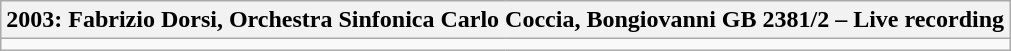<table class=wikitable>
<tr>
<th colspan=2><div>2003: Fabrizio Dorsi, Orchestra Sinfonica Carlo Coccia, Bongiovanni GB 2381/2 – Live recording</div></th>
</tr>
<tr>
<td valign=top style="border-right:none;"></td>
<td valign=top style="border-left:none;"></td>
</tr>
</table>
